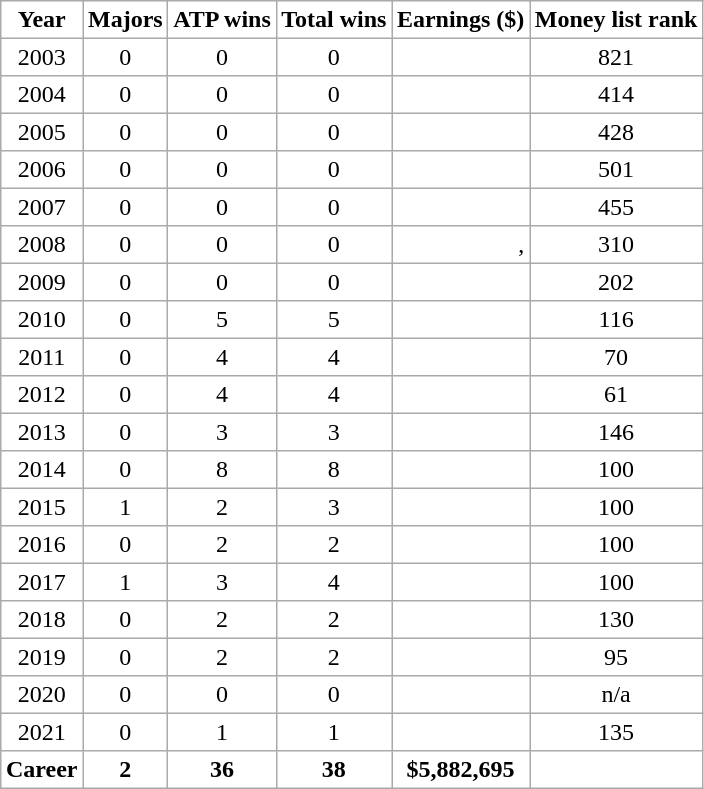<table cellpadding=3 cellspacing=0 border=1 style=font-size:100%;border:#aaa;solid:1;border-collapse:collapse;text-align:center>
<tr>
<th>Year</th>
<th>Majors</th>
<th>ATP wins</th>
<th>Total wins</th>
<th>Earnings ($)</th>
<th>Money list rank</th>
</tr>
<tr>
<td>2003</td>
<td>0</td>
<td>0</td>
<td>0</td>
<td align=right></td>
<td>821</td>
</tr>
<tr>
<td>2004</td>
<td>0</td>
<td>0</td>
<td>0</td>
<td align=right></td>
<td>414</td>
</tr>
<tr>
<td>2005</td>
<td>0</td>
<td>0</td>
<td>0</td>
<td align=right></td>
<td>428</td>
</tr>
<tr>
<td>2006</td>
<td>0</td>
<td>0</td>
<td>0</td>
<td align=right></td>
<td>501</td>
</tr>
<tr>
<td>2007</td>
<td>0</td>
<td>0</td>
<td>0</td>
<td align=right></td>
<td>455</td>
</tr>
<tr>
<td>2008</td>
<td>0</td>
<td>0</td>
<td>0</td>
<td align=right>,</td>
<td>310</td>
</tr>
<tr>
<td>2009</td>
<td>0</td>
<td>0</td>
<td>0</td>
<td align=right></td>
<td>202</td>
</tr>
<tr>
<td>2010</td>
<td>0</td>
<td>5</td>
<td>5</td>
<td align=right></td>
<td>116</td>
</tr>
<tr>
<td>2011</td>
<td>0</td>
<td>4</td>
<td>4</td>
<td align=right></td>
<td>70</td>
</tr>
<tr>
<td>2012</td>
<td>0</td>
<td>4</td>
<td>4</td>
<td align=right></td>
<td>61</td>
</tr>
<tr>
<td>2013</td>
<td>0</td>
<td>3</td>
<td>3</td>
<td align=right></td>
<td>146</td>
</tr>
<tr>
<td>2014</td>
<td>0</td>
<td>8</td>
<td>8</td>
<td align=right> </td>
<td>100</td>
</tr>
<tr>
<td>2015</td>
<td>1</td>
<td>2</td>
<td>3</td>
<td align=right> </td>
<td>100</td>
</tr>
<tr>
<td>2016</td>
<td>0</td>
<td>2</td>
<td>2</td>
<td align=right> </td>
<td>100</td>
</tr>
<tr>
<td>2017</td>
<td>1</td>
<td>3</td>
<td>4</td>
<td align=right> </td>
<td>100</td>
</tr>
<tr>
<td>2018</td>
<td>0</td>
<td>2</td>
<td>2</td>
<td align=right></td>
<td>130</td>
</tr>
<tr>
<td>2019</td>
<td>0</td>
<td>2</td>
<td>2</td>
<td align=right></td>
<td>95</td>
</tr>
<tr>
<td>2020</td>
<td>0</td>
<td>0</td>
<td>0</td>
<td></td>
<td>n/a</td>
</tr>
<tr>
<td>2021</td>
<td>0</td>
<td>1</td>
<td>1</td>
<td></td>
<td>135</td>
</tr>
<tr>
<th>Career</th>
<th>2</th>
<th>36</th>
<th>38</th>
<th>$5,882,695</th>
<th></th>
</tr>
</table>
